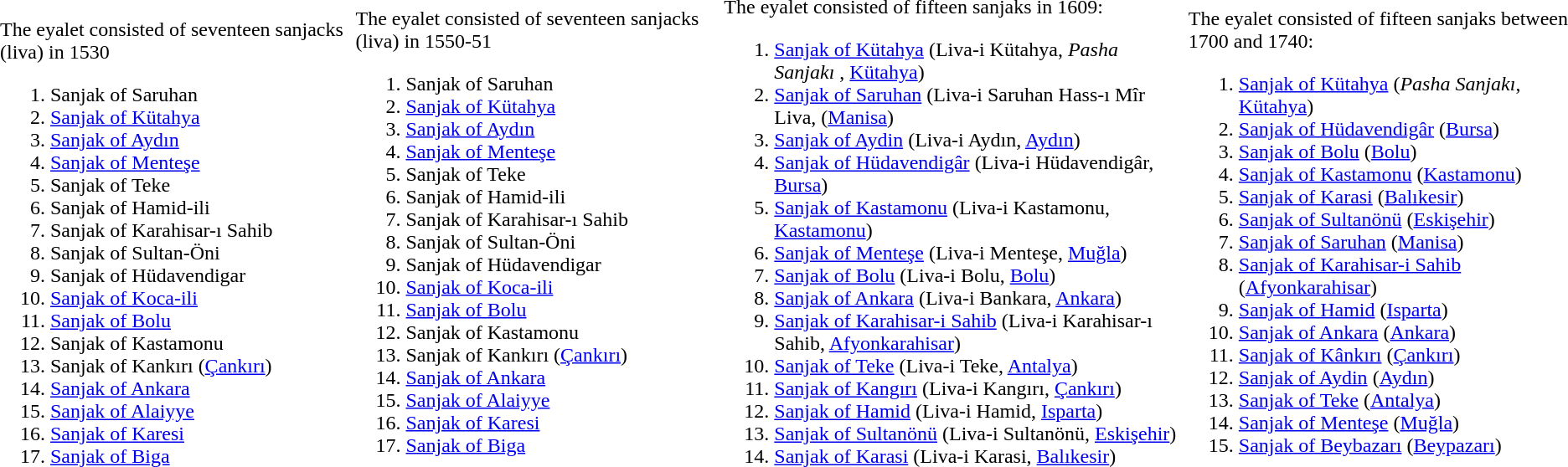<table>
<tr>
<td><br><table>
<tr>
<td>The eyalet consisted of seventeen sanjacks (liva) in 1530<br><ol><li>Sanjak of Saruhan</li><li><a href='#'>Sanjak of Kütahya</a></li><li><a href='#'>Sanjak of Aydın</a></li><li><a href='#'>Sanjak of Menteşe</a></li><li>Sanjak of Teke</li><li>Sanjak of Hamid-ili</li><li>Sanjak of Karahisar-ı Sahib</li><li>Sanjak of Sultan-Öni</li><li>Sanjak of Hüdavendigar</li><li><a href='#'>Sanjak of Koca-ili</a></li><li><a href='#'>Sanjak of Bolu</a></li><li>Sanjak of Kastamonu</li><li>Sanjak of Kankırı (<a href='#'>Çankırı</a>)</li><li><a href='#'>Sanjak of Ankara</a></li><li><a href='#'>Sanjak of Alaiyye</a></li><li><a href='#'>Sanjak of Karesi</a></li><li><a href='#'>Sanjak of Biga</a></li></ol></td>
</tr>
</table>
</td>
<td>The eyalet consisted of seventeen sanjacks (liva) in 1550-51<br><ol><li>Sanjak of Saruhan</li><li><a href='#'>Sanjak of Kütahya</a></li><li><a href='#'>Sanjak of Aydın</a></li><li><a href='#'>Sanjak of Menteşe</a></li><li>Sanjak of Teke</li><li>Sanjak of Hamid-ili</li><li>Sanjak of Karahisar-ı Sahib</li><li>Sanjak of Sultan-Öni</li><li>Sanjak of Hüdavendigar</li><li><a href='#'>Sanjak of Koca-ili</a></li><li><a href='#'>Sanjak of Bolu</a></li><li>Sanjak of Kastamonu</li><li>Sanjak of Kankırı (<a href='#'>Çankırı</a>)</li><li><a href='#'>Sanjak of Ankara</a></li><li><a href='#'>Sanjak of Alaiyye</a></li><li><a href='#'>Sanjak of Karesi</a></li><li><a href='#'>Sanjak of Biga</a></li></ol></td>
<td>The eyalet consisted of fifteen sanjaks in 1609:<br><ol><li><a href='#'>Sanjak of Kütahya</a> (Liva-i Kütahya, <em>Pasha Sanjakı </em>, <a href='#'>Kütahya</a>)</li><li><a href='#'>Sanjak of Saruhan</a> (Liva-i Saruhan Hass-ı Mîr Liva, (<a href='#'>Manisa</a>)</li><li><a href='#'>Sanjak of Aydin</a> (Liva-i Aydın, <a href='#'>Aydın</a>)</li><li><a href='#'>Sanjak of Hüdavendigâr</a> (Liva-i Hüdavendigâr, <a href='#'>Bursa</a>)</li><li><a href='#'>Sanjak of Kastamonu</a> (Liva-i Kastamonu, <a href='#'>Kastamonu</a>)</li><li><a href='#'>Sanjak of Menteşe</a> (Liva-i Menteşe, <a href='#'>Muğla</a>)</li><li><a href='#'>Sanjak of Bolu</a> (Liva-i Bolu, <a href='#'>Bolu</a>)</li><li><a href='#'>Sanjak of Ankara</a> (Liva-i Bankara, <a href='#'>Ankara</a>)</li><li><a href='#'>Sanjak of Karahisar-i Sahib</a> (Liva-i Karahisar-ı Sahib, <a href='#'>Afyonkarahisar</a>)</li><li><a href='#'>Sanjak of Teke</a> (Liva-i Teke, <a href='#'>Antalya</a>)</li><li><a href='#'>Sanjak of Kangırı</a> (Liva-i Kangırı, <a href='#'>Çankırı</a>)</li><li><a href='#'>Sanjak of Hamid</a> (Liva-i Hamid, <a href='#'>Isparta</a>)</li><li><a href='#'>Sanjak of Sultanönü</a> (Liva-i Sultanönü, <a href='#'>Eskişehir</a>)</li><li><a href='#'>Sanjak of Karasi</a> (Liva-i Karasi, <a href='#'>Balıkesir</a>)</li></ol></td>
<td></td>
<td>The eyalet consisted of fifteen sanjaks between 1700 and 1740:<br><ol><li><a href='#'>Sanjak of Kütahya</a> (<em>Pasha Sanjakı</em>, <a href='#'>Kütahya</a>)</li><li><a href='#'>Sanjak of Hüdavendigâr</a> (<a href='#'>Bursa</a>)</li><li><a href='#'>Sanjak of Bolu</a> (<a href='#'>Bolu</a>)</li><li><a href='#'>Sanjak of Kastamonu</a> (<a href='#'>Kastamonu</a>)</li><li><a href='#'>Sanjak of Karasi</a> (<a href='#'>Balıkesir</a>)</li><li><a href='#'>Sanjak of Sultanönü</a> (<a href='#'>Eskişehir</a>)</li><li><a href='#'>Sanjak of Saruhan</a> (<a href='#'>Manisa</a>)</li><li><a href='#'>Sanjak of Karahisar-i Sahib</a> (<a href='#'>Afyonkarahisar</a>)</li><li><a href='#'>Sanjak of Hamid</a> (<a href='#'>Isparta</a>)</li><li><a href='#'>Sanjak of Ankara</a> (<a href='#'>Ankara</a>)</li><li><a href='#'>Sanjak of Kânkırı</a> (<a href='#'>Çankırı</a>)</li><li><a href='#'>Sanjak of Aydin</a> (<a href='#'>Aydın</a>)</li><li><a href='#'>Sanjak of Teke</a> (<a href='#'>Antalya</a>)</li><li><a href='#'>Sanjak of Menteşe</a> (<a href='#'>Muğla</a>)</li><li><a href='#'>Sanjak of Beybazarı</a> (<a href='#'>Beypazarı</a>)</li></ol></td>
</tr>
</table>
